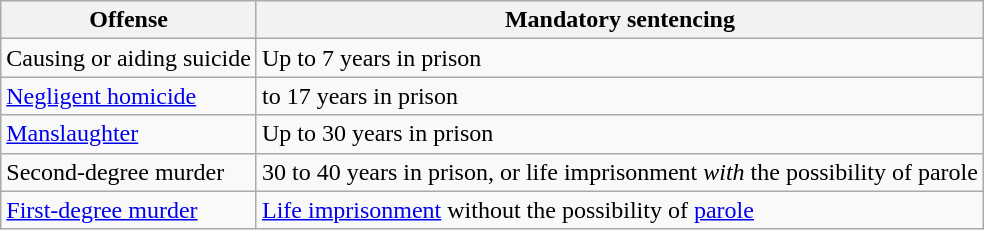<table class="wikitable">
<tr>
<th>Offense</th>
<th>Mandatory sentencing</th>
</tr>
<tr>
<td>Causing or aiding suicide</td>
<td>Up to 7 years in prison</td>
</tr>
<tr>
<td><a href='#'>Negligent homicide</a></td>
<td> to 17 years in prison</td>
</tr>
<tr>
<td><a href='#'>Manslaughter</a></td>
<td>Up to 30 years in prison</td>
</tr>
<tr>
<td>Second-degree murder</td>
<td>30 to 40 years in prison, or life imprisonment <em>with</em> the possibility of parole</td>
</tr>
<tr>
<td><a href='#'>First-degree murder</a></td>
<td><a href='#'>Life imprisonment</a> without the possibility of <a href='#'>parole</a></td>
</tr>
</table>
